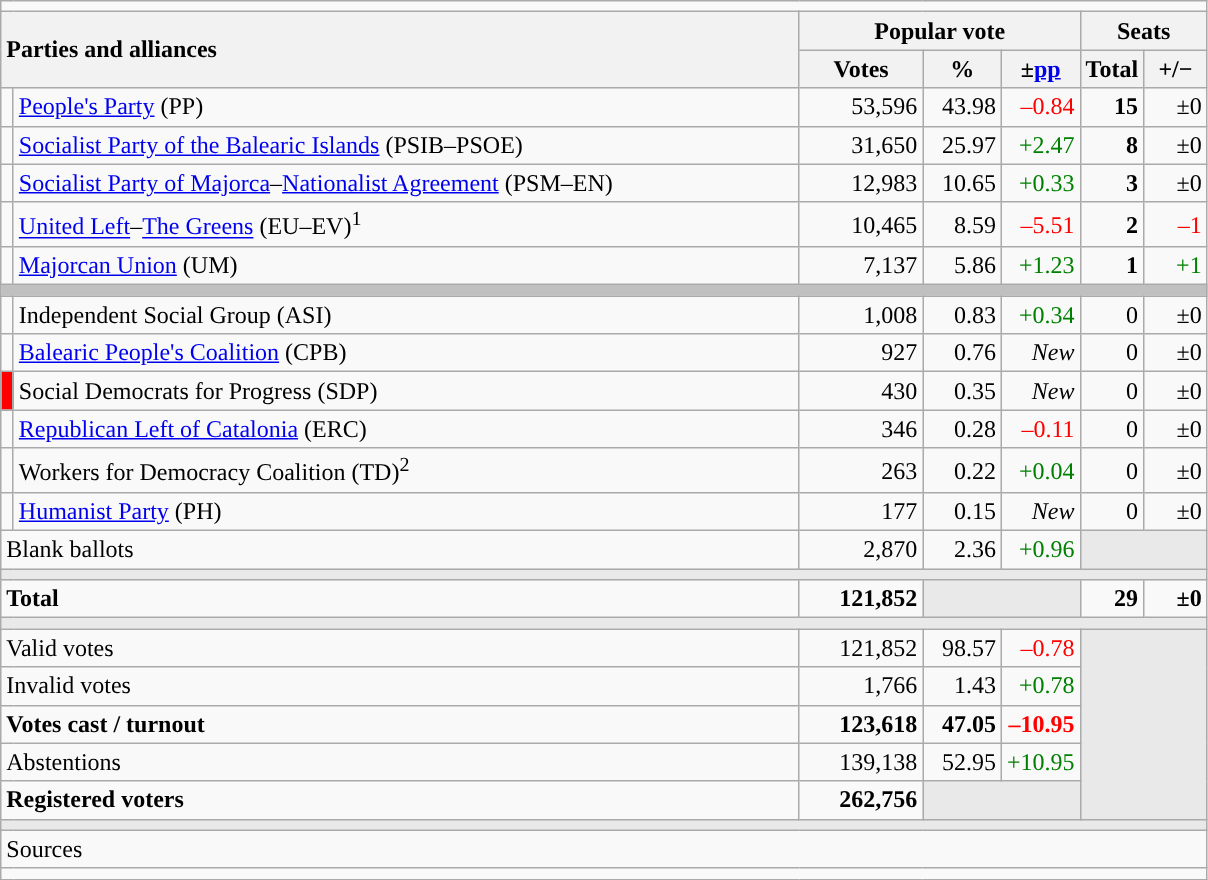<table class="wikitable" style="text-align:right;">
<tr>
<td colspan="7"></td>
</tr>
<tr>
<th style="text-align:left;" rowspan="2" colspan="2" width="525">Parties and alliances</th>
<th colspan="3">Popular vote</th>
<th colspan="2">Seats</th>
</tr>
<tr>
<th width="75">Votes</th>
<th width="45">%</th>
<th width="45">±<a href='#'>pp</a></th>
<th width="35">Total</th>
<th width="35">+/−</th>
</tr>
<tr>
<td width="1" style="color:inherit;background:"></td>
<td align="left"><a href='#'>People's Party</a> (PP)</td>
<td>53,596</td>
<td>43.98</td>
<td style="color:red;">–0.84</td>
<td><strong>15</strong></td>
<td>±0</td>
</tr>
<tr>
<td style="color:inherit;background:"></td>
<td align="left"><a href='#'>Socialist Party of the Balearic Islands</a> (PSIB–PSOE)</td>
<td>31,650</td>
<td>25.97</td>
<td style="color:green;">+2.47</td>
<td><strong>8</strong></td>
<td>±0</td>
</tr>
<tr>
<td style="color:inherit;background:"></td>
<td align="left"><a href='#'>Socialist Party of Majorca</a>–<a href='#'>Nationalist Agreement</a> (PSM–EN)</td>
<td>12,983</td>
<td>10.65</td>
<td style="color:green;">+0.33</td>
<td><strong>3</strong></td>
<td>±0</td>
</tr>
<tr>
<td style="color:inherit;background:"></td>
<td align="left"><a href='#'>United Left</a>–<a href='#'>The Greens</a> (EU–EV)<sup>1</sup></td>
<td>10,465</td>
<td>8.59</td>
<td style="color:red;">–5.51</td>
<td><strong>2</strong></td>
<td style="color:red;">–1</td>
</tr>
<tr>
<td style="color:inherit;background:"></td>
<td align="left"><a href='#'>Majorcan Union</a> (UM)</td>
<td>7,137</td>
<td>5.86</td>
<td style="color:green;">+1.23</td>
<td><strong>1</strong></td>
<td style="color:green;">+1</td>
</tr>
<tr>
<td colspan="7" bgcolor="#C0C0C0"></td>
</tr>
<tr>
<td style="color:inherit;background:"></td>
<td align="left">Independent Social Group (ASI)</td>
<td>1,008</td>
<td>0.83</td>
<td style="color:green;">+0.34</td>
<td>0</td>
<td>±0</td>
</tr>
<tr>
<td style="color:inherit;background:"></td>
<td align="left"><a href='#'>Balearic People's Coalition</a> (CPB)</td>
<td>927</td>
<td>0.76</td>
<td><em>New</em></td>
<td>0</td>
<td>±0</td>
</tr>
<tr>
<td bgcolor="red"></td>
<td align="left">Social Democrats for Progress (SDP)</td>
<td>430</td>
<td>0.35</td>
<td><em>New</em></td>
<td>0</td>
<td>±0</td>
</tr>
<tr>
<td style="color:inherit;background:"></td>
<td align="left"><a href='#'>Republican Left of Catalonia</a> (ERC)</td>
<td>346</td>
<td>0.28</td>
<td style="color:red;">–0.11</td>
<td>0</td>
<td>±0</td>
</tr>
<tr>
<td style="color:inherit;background:"></td>
<td align="left">Workers for Democracy Coalition (TD)<sup>2</sup></td>
<td>263</td>
<td>0.22</td>
<td style="color:green;">+0.04</td>
<td>0</td>
<td>±0</td>
</tr>
<tr>
<td style="color:inherit;background:"></td>
<td align="left"><a href='#'>Humanist Party</a> (PH)</td>
<td>177</td>
<td>0.15</td>
<td><em>New</em></td>
<td>0</td>
<td>±0</td>
</tr>
<tr>
<td align="left" colspan="2">Blank ballots</td>
<td>2,870</td>
<td>2.36</td>
<td style="color:green;">+0.96</td>
<td bgcolor="#E9E9E9" colspan="2"></td>
</tr>
<tr>
<td colspan="7" bgcolor="#E9E9E9"></td>
</tr>
<tr style="font-weight:bold;">
<td align="left" colspan="2">Total</td>
<td>121,852</td>
<td bgcolor="#E9E9E9" colspan="2"></td>
<td>29</td>
<td>±0</td>
</tr>
<tr>
<td colspan="7" bgcolor="#E9E9E9"></td>
</tr>
<tr>
<td align="left" colspan="2">Valid votes</td>
<td>121,852</td>
<td>98.57</td>
<td style="color:red;">–0.78</td>
<td bgcolor="#E9E9E9" colspan="2" rowspan="5"></td>
</tr>
<tr>
<td align="left" colspan="2">Invalid votes</td>
<td>1,766</td>
<td>1.43</td>
<td style="color:green;">+0.78</td>
</tr>
<tr style="font-weight:bold;">
<td align="left" colspan="2">Votes cast / turnout</td>
<td>123,618</td>
<td>47.05</td>
<td style="color:red;">–10.95</td>
</tr>
<tr>
<td align="left" colspan="2">Abstentions</td>
<td>139,138</td>
<td>52.95</td>
<td style="color:green;">+10.95</td>
</tr>
<tr style="font-weight:bold;">
<td align="left" colspan="2">Registered voters</td>
<td>262,756</td>
<td bgcolor="#E9E9E9" colspan="2"></td>
</tr>
<tr>
<td colspan="7" bgcolor="#E9E9E9"></td>
</tr>
<tr>
<td align="left" colspan="7">Sources</td>
</tr>
<tr>
<td colspan="7" style="text-align:left; max-width:790px;"></td>
</tr>
</table>
